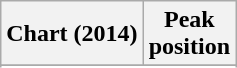<table class="wikitable sortable plainrowheaders">
<tr>
<th scope="col">Chart (2014)</th>
<th scope="col">Peak<br>position</th>
</tr>
<tr>
</tr>
<tr>
</tr>
</table>
